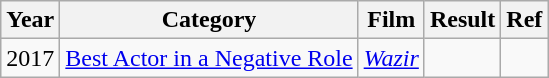<table class="wikitable" style="text-align:center;">
<tr>
<th>Year</th>
<th>Category</th>
<th>Film</th>
<th>Result</th>
<th>Ref</th>
</tr>
<tr>
<td>2017</td>
<td><a href='#'>Best Actor in a Negative Role</a></td>
<td><em><a href='#'>Wazir</a></em></td>
<td></td>
<td></td>
</tr>
</table>
